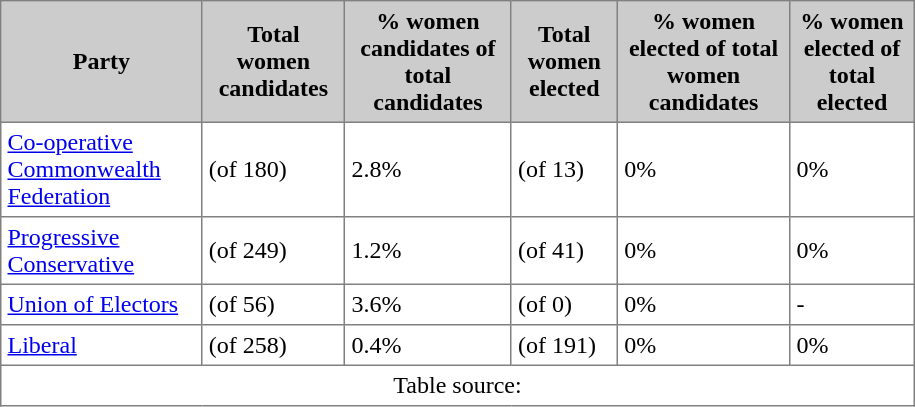<table border="1" cellpadding="4" width="610" cellspacing="0" style="border-collapse: collapse" class="sortable">
<tr bgcolor="CCCCCC">
<th>Party</th>
<th>Total women candidates</th>
<th>% women candidates of total candidates</th>
<th>Total women elected</th>
<th>% women elected of total women candidates</th>
<th>% women elected of total elected</th>
</tr>
<tr>
<td><a href='#'>Co-operative Commonwealth Federation</a></td>
<td> (of 180)</td>
<td>2.8%</td>
<td> (of 13)</td>
<td>0%</td>
<td>0%</td>
</tr>
<tr>
<td><a href='#'>Progressive Conservative</a></td>
<td> (of 249)</td>
<td>1.2%</td>
<td> (of 41)</td>
<td>0%</td>
<td>0%</td>
</tr>
<tr>
<td><a href='#'>Union of Electors</a></td>
<td> (of 56)</td>
<td>3.6%</td>
<td> (of 0)</td>
<td>0%</td>
<td>-</td>
</tr>
<tr>
<td><a href='#'>Liberal</a></td>
<td> (of 258)</td>
<td>0.4%</td>
<td> (of 191)</td>
<td>0%</td>
<td>0%</td>
</tr>
<tr class="sortbottom">
<td colspan="6" align="center">Table source:</td>
</tr>
</table>
